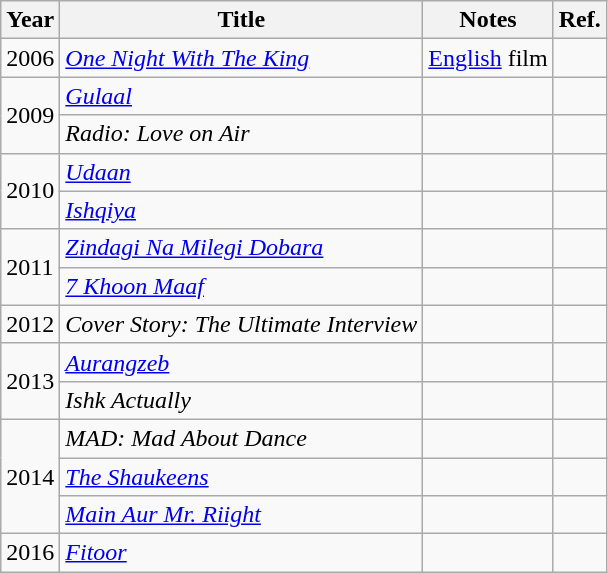<table class="wikitable sortable">
<tr>
<th style="background:;">Year</th>
<th style="background:;">Title</th>
<th class="unsortable">Notes</th>
<th style="background:;" class="unsortable">Ref.</th>
</tr>
<tr>
<td>2006</td>
<td><em><a href='#'>One Night With The King</a></em></td>
<td><a href='#'>English</a> film</td>
<td></td>
</tr>
<tr>
<td rowspan="2">2009</td>
<td><em><a href='#'>Gulaal</a></em></td>
<td></td>
<td></td>
</tr>
<tr>
<td><em>Radio: Love on Air</em></td>
<td></td>
<td></td>
</tr>
<tr>
<td rowspan="2">2010</td>
<td><em><a href='#'>Udaan</a></em></td>
<td></td>
<td></td>
</tr>
<tr>
<td><em><a href='#'>Ishqiya</a></em></td>
<td></td>
<td></td>
</tr>
<tr>
<td rowspan="2">2011</td>
<td><em><a href='#'>Zindagi Na Milegi Dobara</a></em></td>
<td></td>
<td></td>
</tr>
<tr>
<td><em><a href='#'>7 Khoon Maaf</a></em></td>
<td></td>
<td></td>
</tr>
<tr>
<td>2012</td>
<td><em>Cover Story: The Ultimate Interview</em></td>
<td></td>
<td></td>
</tr>
<tr>
<td rowspan="2">2013</td>
<td><em><a href='#'>Aurangzeb</a></em></td>
<td></td>
<td></td>
</tr>
<tr>
<td><em>Ishk Actually</em></td>
<td></td>
<td></td>
</tr>
<tr>
<td rowspan="3">2014</td>
<td><em>MAD: Mad About Dance</em></td>
<td></td>
<td></td>
</tr>
<tr>
<td><em><a href='#'>The Shaukeens</a></em></td>
<td></td>
<td></td>
</tr>
<tr>
<td><em><a href='#'>Main Aur Mr. Riight</a></em></td>
<td></td>
<td></td>
</tr>
<tr>
<td>2016</td>
<td><em><a href='#'>Fitoor</a></em></td>
<td></td>
<td></td>
</tr>
</table>
